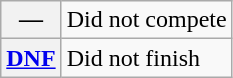<table class="wikitable">
<tr>
<th scope="row">—</th>
<td>Did not compete</td>
</tr>
<tr>
<th scope="row"><a href='#'>DNF</a></th>
<td>Did not finish</td>
</tr>
</table>
